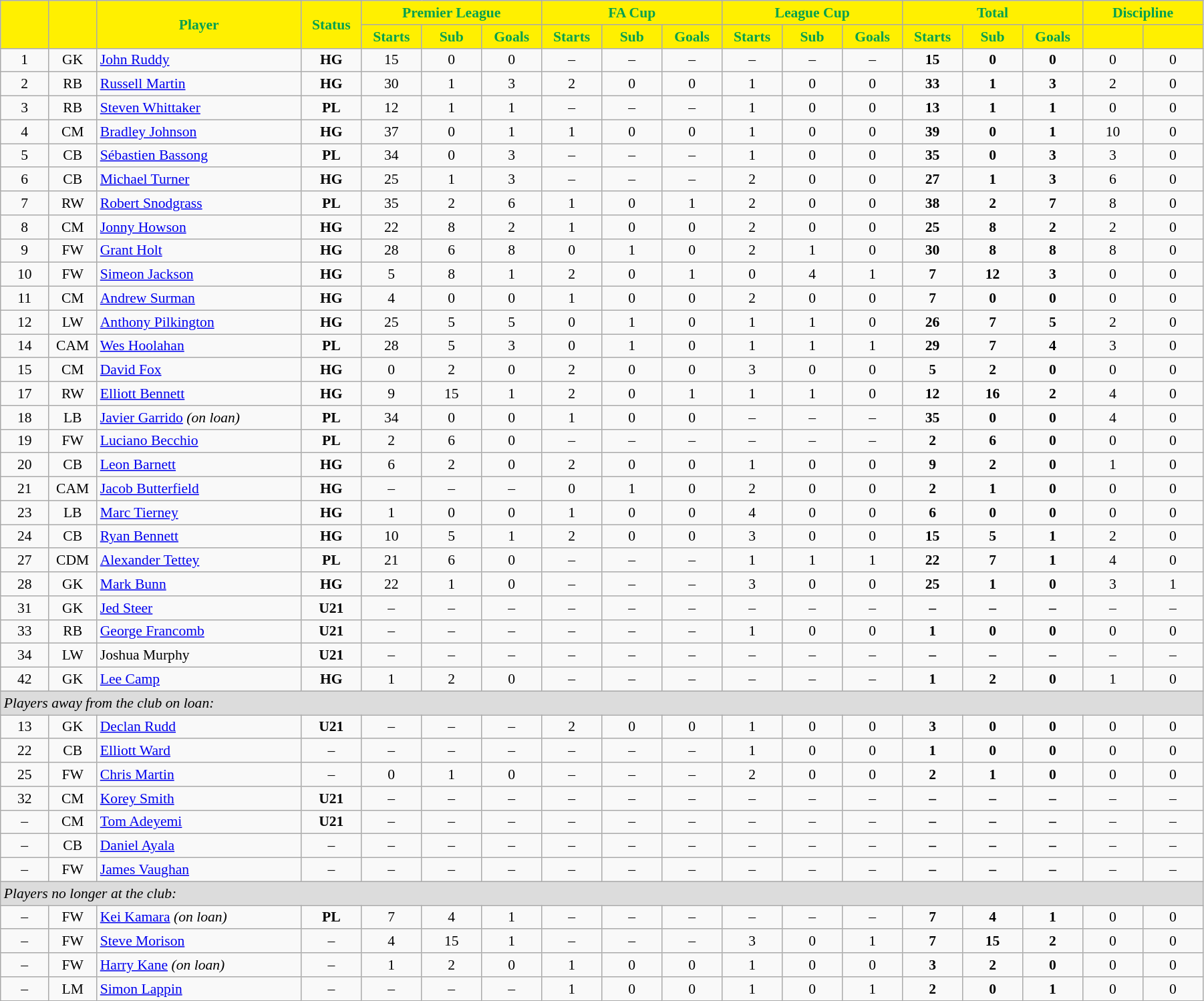<table class="wikitable"  style="text-align:center; font-size:90%; width:95%;">
<tr>
<th rowspan="2" style="background:#fff000; color:#00a050; width: 4%"></th>
<th rowspan="2" style="background:#fff000; color:#00a050; width: 4%"></th>
<th rowspan="2" style="background:#fff000; color:#00a050;">Player</th>
<th rowspan="2" style="background:#fff000; color:#00a050; width: 5%">Status</th>
<th colspan="3" style="background:#fff000; color:#00a050;">Premier League</th>
<th colspan="3" style="background:#fff000; color:#00a050;">FA Cup</th>
<th colspan="3" style="background:#fff000; color:#00a050;">League Cup</th>
<th colspan="3" style="background:#fff000; color:#00a050;">Total</th>
<th colspan="2" style="background:#fff000; color:#00a050;">Discipline</th>
</tr>
<tr>
<th style="background:#fff000; color:#00a050; width: 5%;">Starts</th>
<th style="background:#fff000; color:#00a050; width: 5%;">Sub</th>
<th style="background:#fff000; color:#00a050; width: 5%;">Goals</th>
<th style="background:#fff000; color:#00a050; width: 5%;">Starts</th>
<th style="background:#fff000; color:#00a050; width: 5%;">Sub</th>
<th style="background:#fff000; color:#00a050; width: 5%;">Goals</th>
<th style="background:#fff000; color:#00a050; width: 5%;">Starts</th>
<th style="background:#fff000; color:#00a050; width: 5%;">Sub</th>
<th style="background:#fff000; color:#00a050; width: 5%;">Goals</th>
<th style="background:#fff000; color:#00a050; width: 5%;">Starts</th>
<th style="background:#fff000; color:#00a050; width: 5%;">Sub</th>
<th style="background:#fff000; color:#00a050; width: 5%;">Goals</th>
<th style="background:#fff000; color:#00a050; width: 5%;"></th>
<th style="background:#fff000; color:#00a050; width: 5%;"></th>
</tr>
<tr>
<td>1</td>
<td>GK</td>
<td style="text-align:left;"> <a href='#'>John Ruddy</a></td>
<td><strong>HG</strong></td>
<td>15</td>
<td>0</td>
<td>0</td>
<td>–</td>
<td>–</td>
<td>–</td>
<td>–</td>
<td>–</td>
<td>–</td>
<td><strong>15</strong></td>
<td><strong>0</strong></td>
<td><strong>0</strong></td>
<td>0</td>
<td>0</td>
</tr>
<tr>
<td>2</td>
<td>RB</td>
<td style="text-align:left;"> <a href='#'>Russell Martin</a></td>
<td><strong>HG</strong></td>
<td>30</td>
<td>1</td>
<td>3</td>
<td>2</td>
<td>0</td>
<td>0</td>
<td>1</td>
<td>0</td>
<td>0</td>
<td><strong>33</strong></td>
<td><strong>1</strong></td>
<td><strong>3</strong></td>
<td>2</td>
<td>0</td>
</tr>
<tr>
<td>3</td>
<td>RB</td>
<td style="text-align:left;"> <a href='#'>Steven Whittaker</a></td>
<td><strong>PL</strong></td>
<td>12</td>
<td>1</td>
<td>1</td>
<td>–</td>
<td>–</td>
<td>–</td>
<td>1</td>
<td>0</td>
<td>0</td>
<td><strong>13</strong></td>
<td><strong>1</strong></td>
<td><strong>1</strong></td>
<td>0</td>
<td>0</td>
</tr>
<tr>
<td>4</td>
<td>CM</td>
<td style="text-align:left;"> <a href='#'>Bradley Johnson</a></td>
<td><strong>HG</strong></td>
<td>37</td>
<td>0</td>
<td>1</td>
<td>1</td>
<td>0</td>
<td>0</td>
<td>1</td>
<td>0</td>
<td>0</td>
<td><strong>39</strong></td>
<td><strong>0</strong></td>
<td><strong>1</strong></td>
<td>10</td>
<td>0</td>
</tr>
<tr>
<td>5</td>
<td>CB</td>
<td style="text-align:left;"> <a href='#'>Sébastien Bassong</a></td>
<td><strong>PL</strong></td>
<td>34</td>
<td>0</td>
<td>3</td>
<td>–</td>
<td>–</td>
<td>–</td>
<td>1</td>
<td>0</td>
<td>0</td>
<td><strong>35</strong></td>
<td><strong>0</strong></td>
<td><strong>3</strong></td>
<td>3</td>
<td>0</td>
</tr>
<tr>
<td>6</td>
<td>CB</td>
<td style="text-align:left;"> <a href='#'>Michael Turner</a></td>
<td><strong>HG</strong></td>
<td>25</td>
<td>1</td>
<td>3</td>
<td>–</td>
<td>–</td>
<td>–</td>
<td>2</td>
<td>0</td>
<td>0</td>
<td><strong>27</strong></td>
<td><strong>1</strong></td>
<td><strong>3</strong></td>
<td>6</td>
<td>0</td>
</tr>
<tr>
<td>7</td>
<td>RW</td>
<td style="text-align:left;"> <a href='#'>Robert Snodgrass</a></td>
<td><strong>PL</strong></td>
<td>35</td>
<td>2</td>
<td>6</td>
<td>1</td>
<td>0</td>
<td>1</td>
<td>2</td>
<td>0</td>
<td>0</td>
<td><strong>38</strong></td>
<td><strong>2</strong></td>
<td><strong>7</strong></td>
<td>8</td>
<td>0</td>
</tr>
<tr>
<td>8</td>
<td>CM</td>
<td style="text-align:left;"> <a href='#'>Jonny Howson</a></td>
<td><strong>HG</strong></td>
<td>22</td>
<td>8</td>
<td>2</td>
<td>1</td>
<td>0</td>
<td>0</td>
<td>2</td>
<td>0</td>
<td>0</td>
<td><strong>25</strong></td>
<td><strong>8</strong></td>
<td><strong>2</strong></td>
<td>2</td>
<td>0</td>
</tr>
<tr>
<td>9</td>
<td>FW</td>
<td style="text-align:left;"> <a href='#'>Grant Holt</a></td>
<td><strong>HG</strong></td>
<td>28</td>
<td>6</td>
<td>8</td>
<td>0</td>
<td>1</td>
<td>0</td>
<td>2</td>
<td>1</td>
<td>0</td>
<td><strong>30</strong></td>
<td><strong>8</strong></td>
<td><strong>8</strong></td>
<td>8</td>
<td>0</td>
</tr>
<tr>
<td>10</td>
<td>FW</td>
<td style="text-align:left;"> <a href='#'>Simeon Jackson</a></td>
<td><strong>HG</strong></td>
<td>5</td>
<td>8</td>
<td>1</td>
<td>2</td>
<td>0</td>
<td>1</td>
<td>0</td>
<td>4</td>
<td>1</td>
<td><strong>7</strong></td>
<td><strong>12</strong></td>
<td><strong>3</strong></td>
<td>0</td>
<td>0</td>
</tr>
<tr>
<td>11</td>
<td>CM</td>
<td style="text-align:left;"> <a href='#'>Andrew Surman</a></td>
<td><strong>HG</strong></td>
<td>4</td>
<td>0</td>
<td>0</td>
<td>1</td>
<td>0</td>
<td>0</td>
<td>2</td>
<td>0</td>
<td>0</td>
<td><strong>7</strong></td>
<td><strong>0</strong></td>
<td><strong>0</strong></td>
<td>0</td>
<td>0</td>
</tr>
<tr>
<td>12</td>
<td>LW</td>
<td style="text-align:left;"> <a href='#'>Anthony Pilkington</a></td>
<td><strong>HG</strong></td>
<td>25</td>
<td>5</td>
<td>5</td>
<td>0</td>
<td>1</td>
<td>0</td>
<td>1</td>
<td>1</td>
<td>0</td>
<td><strong>26</strong></td>
<td><strong>7</strong></td>
<td><strong>5</strong></td>
<td>2</td>
<td>0</td>
</tr>
<tr>
<td>14</td>
<td>CAM</td>
<td style="text-align:left;"> <a href='#'>Wes Hoolahan</a></td>
<td><strong>PL</strong></td>
<td>28</td>
<td>5</td>
<td>3</td>
<td>0</td>
<td>1</td>
<td>0</td>
<td>1</td>
<td>1</td>
<td>1</td>
<td><strong>29</strong></td>
<td><strong>7</strong></td>
<td><strong>4</strong></td>
<td>3</td>
<td>0</td>
</tr>
<tr>
<td>15</td>
<td>CM</td>
<td style="text-align:left;"> <a href='#'>David Fox</a></td>
<td><strong>HG</strong></td>
<td>0</td>
<td>2</td>
<td>0</td>
<td>2</td>
<td>0</td>
<td>0</td>
<td>3</td>
<td>0</td>
<td>0</td>
<td><strong>5</strong></td>
<td><strong>2</strong></td>
<td><strong>0</strong></td>
<td>0</td>
<td>0</td>
</tr>
<tr>
<td>17</td>
<td>RW</td>
<td style="text-align:left;"> <a href='#'>Elliott Bennett</a></td>
<td><strong>HG</strong></td>
<td>9</td>
<td>15</td>
<td>1</td>
<td>2</td>
<td>0</td>
<td>1</td>
<td>1</td>
<td>1</td>
<td>0</td>
<td><strong>12</strong></td>
<td><strong>16</strong></td>
<td><strong>2</strong></td>
<td>4</td>
<td>0</td>
</tr>
<tr>
<td>18</td>
<td>LB</td>
<td style="text-align:left;"> <a href='#'>Javier Garrido</a> <em>(on loan)</em></td>
<td><strong>PL</strong></td>
<td>34</td>
<td>0</td>
<td>0</td>
<td>1</td>
<td>0</td>
<td>0</td>
<td>–</td>
<td>–</td>
<td>–</td>
<td><strong>35</strong></td>
<td><strong>0</strong></td>
<td><strong>0</strong></td>
<td>4</td>
<td>0</td>
</tr>
<tr>
<td>19</td>
<td>FW</td>
<td style="text-align:left;"> <a href='#'>Luciano Becchio</a></td>
<td><strong>PL</strong></td>
<td>2</td>
<td>6</td>
<td>0</td>
<td>–</td>
<td>–</td>
<td>–</td>
<td>–</td>
<td>–</td>
<td>–</td>
<td><strong>2</strong></td>
<td><strong>6</strong></td>
<td><strong>0</strong></td>
<td>0</td>
<td>0</td>
</tr>
<tr>
<td>20</td>
<td>CB</td>
<td style="text-align:left;"> <a href='#'>Leon Barnett</a></td>
<td><strong>HG</strong></td>
<td>6</td>
<td>2</td>
<td>0</td>
<td>2</td>
<td>0</td>
<td>0</td>
<td>1</td>
<td>0</td>
<td>0</td>
<td><strong>9</strong></td>
<td><strong>2</strong></td>
<td><strong>0</strong></td>
<td>1</td>
<td>0</td>
</tr>
<tr>
<td>21</td>
<td>CAM</td>
<td style="text-align:left;"> <a href='#'>Jacob Butterfield</a></td>
<td><strong>HG</strong></td>
<td>–</td>
<td>–</td>
<td>–</td>
<td>0</td>
<td>1</td>
<td>0</td>
<td>2</td>
<td>0</td>
<td>0</td>
<td><strong>2</strong></td>
<td><strong>1</strong></td>
<td><strong>0</strong></td>
<td>0</td>
<td>0</td>
</tr>
<tr>
<td>23</td>
<td>LB</td>
<td style="text-align:left;"> <a href='#'>Marc Tierney</a></td>
<td><strong>HG</strong></td>
<td>1</td>
<td>0</td>
<td>0</td>
<td>1</td>
<td>0</td>
<td>0</td>
<td>4</td>
<td>0</td>
<td>0</td>
<td><strong>6</strong></td>
<td><strong>0</strong></td>
<td><strong>0</strong></td>
<td>0</td>
<td>0</td>
</tr>
<tr>
<td>24</td>
<td>CB</td>
<td style="text-align:left;"> <a href='#'>Ryan Bennett</a></td>
<td><strong>HG</strong></td>
<td>10</td>
<td>5</td>
<td>1</td>
<td>2</td>
<td>0</td>
<td>0</td>
<td>3</td>
<td>0</td>
<td>0</td>
<td><strong>15</strong></td>
<td><strong>5</strong></td>
<td><strong>1</strong></td>
<td>2</td>
<td>0</td>
</tr>
<tr>
<td>27</td>
<td>CDM</td>
<td style="text-align:left;"> <a href='#'>Alexander Tettey</a></td>
<td><strong>PL</strong></td>
<td>21</td>
<td>6</td>
<td>0</td>
<td>–</td>
<td>–</td>
<td>–</td>
<td>1</td>
<td>1</td>
<td>1</td>
<td><strong>22</strong></td>
<td><strong>7</strong></td>
<td><strong>1</strong></td>
<td>4</td>
<td>0</td>
</tr>
<tr>
<td>28</td>
<td>GK</td>
<td style="text-align:left;"> <a href='#'>Mark Bunn</a></td>
<td><strong>HG</strong></td>
<td>22</td>
<td>1</td>
<td>0</td>
<td>–</td>
<td>–</td>
<td>–</td>
<td>3</td>
<td>0</td>
<td>0</td>
<td><strong>25</strong></td>
<td><strong>1</strong></td>
<td><strong>0</strong></td>
<td>3</td>
<td>1</td>
</tr>
<tr>
<td>31</td>
<td>GK</td>
<td style="text-align:left;"> <a href='#'>Jed Steer</a></td>
<td><strong>U21</strong></td>
<td>–</td>
<td>–</td>
<td>–</td>
<td>–</td>
<td>–</td>
<td>–</td>
<td>–</td>
<td>–</td>
<td>–</td>
<td><strong>–</strong></td>
<td><strong>–</strong></td>
<td><strong>–</strong></td>
<td>–</td>
<td>–</td>
</tr>
<tr>
<td>33</td>
<td>RB</td>
<td style="text-align:left;"> <a href='#'>George Francomb</a></td>
<td><strong>U21</strong></td>
<td>–</td>
<td>–</td>
<td>–</td>
<td>–</td>
<td>–</td>
<td>–</td>
<td>1</td>
<td>0</td>
<td>0</td>
<td><strong>1</strong></td>
<td><strong>0</strong></td>
<td><strong>0</strong></td>
<td>0</td>
<td>0</td>
</tr>
<tr>
<td>34</td>
<td>LW</td>
<td style="text-align:left;"> Joshua Murphy</td>
<td><strong>U21</strong></td>
<td>–</td>
<td>–</td>
<td>–</td>
<td>–</td>
<td>–</td>
<td>–</td>
<td>–</td>
<td>–</td>
<td>–</td>
<td><strong>–</strong></td>
<td><strong>–</strong></td>
<td><strong>–</strong></td>
<td>–</td>
<td>–</td>
</tr>
<tr>
<td>42</td>
<td>GK</td>
<td style="text-align:left;"> <a href='#'>Lee Camp</a></td>
<td><strong>HG</strong></td>
<td>1</td>
<td>2</td>
<td>0</td>
<td>–</td>
<td>–</td>
<td>–</td>
<td>–</td>
<td>–</td>
<td>–</td>
<td><strong>1</strong></td>
<td><strong>2</strong></td>
<td><strong>0</strong></td>
<td>1</td>
<td>0</td>
</tr>
<tr>
<td colspan="18" style="background:#dcdcdc; text-align:left;"><em>Players away from the club on loan:</em></td>
</tr>
<tr>
<td>13</td>
<td>GK</td>
<td style="text-align:left;"> <a href='#'>Declan Rudd</a></td>
<td><strong>U21</strong></td>
<td>–</td>
<td>–</td>
<td>–</td>
<td>2</td>
<td>0</td>
<td>0</td>
<td>1</td>
<td>0</td>
<td>0</td>
<td><strong>3</strong></td>
<td><strong>0</strong></td>
<td><strong>0</strong></td>
<td>0</td>
<td>0</td>
</tr>
<tr>
<td>22</td>
<td>CB</td>
<td style="text-align:left;"> <a href='#'>Elliott Ward</a></td>
<td>–</td>
<td>–</td>
<td>–</td>
<td>–</td>
<td>–</td>
<td>–</td>
<td>–</td>
<td>1</td>
<td>0</td>
<td>0</td>
<td><strong>1</strong></td>
<td><strong>0</strong></td>
<td><strong>0</strong></td>
<td>0</td>
<td>0</td>
</tr>
<tr>
<td>25</td>
<td>FW</td>
<td style="text-align:left;"> <a href='#'>Chris Martin</a></td>
<td>–</td>
<td>0</td>
<td>1</td>
<td>0</td>
<td>–</td>
<td>–</td>
<td>–</td>
<td>2</td>
<td>0</td>
<td>0</td>
<td><strong>2</strong></td>
<td><strong>1</strong></td>
<td><strong>0</strong></td>
<td>0</td>
<td>0</td>
</tr>
<tr>
<td>32</td>
<td>CM</td>
<td style="text-align:left;"> <a href='#'>Korey Smith</a></td>
<td><strong>U21</strong></td>
<td>–</td>
<td>–</td>
<td>–</td>
<td>–</td>
<td>–</td>
<td>–</td>
<td>–</td>
<td>–</td>
<td>–</td>
<td><strong>–</strong></td>
<td><strong>–</strong></td>
<td><strong>–</strong></td>
<td>–</td>
<td>–</td>
</tr>
<tr>
<td>–</td>
<td>CM</td>
<td style="text-align:left;"> <a href='#'>Tom Adeyemi</a></td>
<td><strong>U21</strong></td>
<td>–</td>
<td>–</td>
<td>–</td>
<td>–</td>
<td>–</td>
<td>–</td>
<td>–</td>
<td>–</td>
<td>–</td>
<td><strong>–</strong></td>
<td><strong>–</strong></td>
<td><strong>–</strong></td>
<td>–</td>
<td>–</td>
</tr>
<tr>
<td>–</td>
<td>CB</td>
<td style="text-align:left;"> <a href='#'>Daniel Ayala</a></td>
<td>–</td>
<td>–</td>
<td>–</td>
<td>–</td>
<td>–</td>
<td>–</td>
<td>–</td>
<td>–</td>
<td>–</td>
<td>–</td>
<td><strong>–</strong></td>
<td><strong>–</strong></td>
<td><strong>–</strong></td>
<td>–</td>
<td>–</td>
</tr>
<tr>
<td>–</td>
<td>FW</td>
<td style="text-align:left;"> <a href='#'>James Vaughan</a></td>
<td>–</td>
<td>–</td>
<td>–</td>
<td>–</td>
<td>–</td>
<td>–</td>
<td>–</td>
<td>–</td>
<td>–</td>
<td>–</td>
<td><strong>–</strong></td>
<td><strong>–</strong></td>
<td><strong>–</strong></td>
<td>–</td>
<td>–</td>
</tr>
<tr>
<td colspan="18" style="background:#dcdcdc; text-align:left;"><em>Players no longer at the club:</em></td>
</tr>
<tr>
<td>–</td>
<td>FW</td>
<td style="text-align:left;"> <a href='#'>Kei Kamara</a> <em>(on loan)</em></td>
<td><strong>PL</strong></td>
<td>7</td>
<td>4</td>
<td>1</td>
<td>–</td>
<td>–</td>
<td>–</td>
<td>–</td>
<td>–</td>
<td>–</td>
<td><strong>7</strong></td>
<td><strong>4</strong></td>
<td><strong>1</strong></td>
<td>0</td>
<td>0</td>
</tr>
<tr>
<td>–</td>
<td>FW</td>
<td style="text-align:left;"> <a href='#'>Steve Morison</a></td>
<td>–</td>
<td>4</td>
<td>15</td>
<td>1</td>
<td>–</td>
<td>–</td>
<td>–</td>
<td>3</td>
<td>0</td>
<td>1</td>
<td><strong>7</strong></td>
<td><strong>15</strong></td>
<td><strong>2</strong></td>
<td>0</td>
<td>0</td>
</tr>
<tr>
<td>–</td>
<td>FW</td>
<td style="text-align:left;"> <a href='#'>Harry Kane</a> <em>(on loan)</em></td>
<td>–</td>
<td>1</td>
<td>2</td>
<td>0</td>
<td>1</td>
<td>0</td>
<td>0</td>
<td>1</td>
<td>0</td>
<td>0</td>
<td><strong>3</strong></td>
<td><strong>2</strong></td>
<td><strong>0</strong></td>
<td>0</td>
<td>0</td>
</tr>
<tr>
<td>–</td>
<td>LM</td>
<td style="text-align:left;"> <a href='#'>Simon Lappin</a></td>
<td>–</td>
<td>–</td>
<td>–</td>
<td>–</td>
<td>1</td>
<td>0</td>
<td>0</td>
<td>1</td>
<td>0</td>
<td>1</td>
<td><strong>2</strong></td>
<td><strong>0</strong></td>
<td><strong>1</strong></td>
<td>0</td>
<td>0</td>
</tr>
</table>
